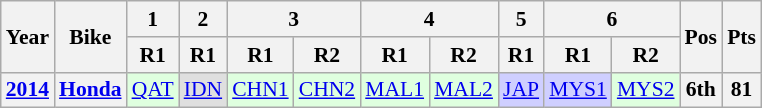<table class="wikitable" style="text-align:center; font-size:90%">
<tr>
<th valign="middle" rowspan=2>Year</th>
<th valign="middle" rowspan=2>Bike</th>
<th>1</th>
<th>2</th>
<th colspan=2>3</th>
<th colspan=2>4</th>
<th>5</th>
<th colspan=2>6</th>
<th rowspan=2>Pos</th>
<th rowspan=2>Pts</th>
</tr>
<tr>
<th>R1</th>
<th>R1</th>
<th>R1</th>
<th>R2</th>
<th>R1</th>
<th>R2</th>
<th>R1</th>
<th>R1</th>
<th>R2</th>
</tr>
<tr>
<th><a href='#'>2014</a></th>
<th><a href='#'>Honda</a></th>
<td style="background:#dfffdf;"><a href='#'>QAT</a><br></td>
<td style="background:#dfdfdf;"><a href='#'>IDN</a><br></td>
<td style="background:#dfffdf;"><a href='#'>CHN1</a><br></td>
<td style="background:#dfffdf;"><a href='#'>CHN2</a><br></td>
<td style="background:#dfffdf;"><a href='#'>MAL1</a><br></td>
<td style="background:#dfffdf;"><a href='#'>MAL2</a><br></td>
<td style="background:#cfcfff;"><a href='#'>JAP</a><br></td>
<td style="background:#cfcfff;"><a href='#'>MYS1</a><br></td>
<td style="background:#dfffdf;"><a href='#'>MYS2</a><br></td>
<th style="background:#;">6th</th>
<th style="background:#;">81</th>
</tr>
</table>
